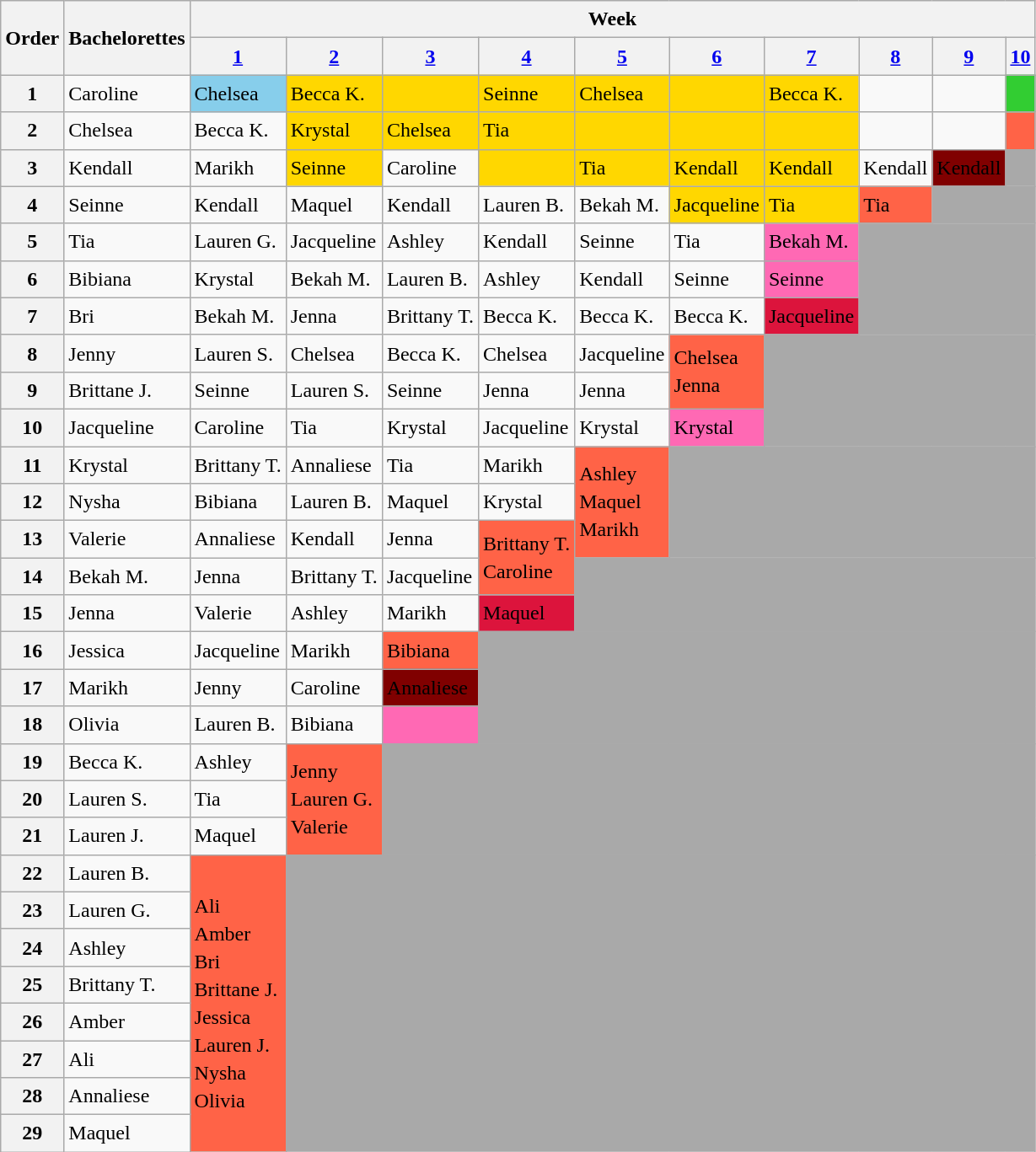<table class="wikitable" style="line-height:22px" style="text-align:center" font-size:95%;>
<tr>
<th rowspan="2">Order</th>
<th rowspan="2">Bachelorettes</th>
<th colspan="10">Week</th>
</tr>
<tr>
<th><a href='#'>1</a></th>
<th><a href='#'>2</a></th>
<th><a href='#'>3</a></th>
<th><a href='#'>4</a></th>
<th><a href='#'>5</a></th>
<th><a href='#'>6</a></th>
<th><a href='#'>7</a></th>
<th><a href='#'>8</a></th>
<th><a href='#'>9</a></th>
<th><a href='#'>10</a></th>
</tr>
<tr>
<th>1</th>
<td>Caroline</td>
<td bgcolor="skyblue">Chelsea</td>
<td bgcolor="gold">Becca K.</td>
<td bgcolor="gold"></td>
<td bgcolor="gold">Seinne</td>
<td bgcolor="gold">Chelsea</td>
<td bgcolor="gold"></td>
<td bgcolor="gold">Becca K.</td>
<td></td>
<td></td>
<td bgcolor="limegreen"></td>
</tr>
<tr>
<th>2</th>
<td>Chelsea</td>
<td>Becca K.</td>
<td bgcolor="gold">Krystal</td>
<td bgcolor="gold">Chelsea</td>
<td bgcolor="gold">Tia</td>
<td bgcolor="gold"></td>
<td bgcolor="gold"></td>
<td bgcolor="gold"></td>
<td></td>
<td></td>
<td bgcolor="tomato"></td>
</tr>
<tr>
<th>3</th>
<td>Kendall</td>
<td>Marikh</td>
<td bgcolor="gold">Seinne</td>
<td>Caroline</td>
<td bgcolor="gold"></td>
<td bgcolor="gold">Tia</td>
<td bgcolor="gold">Kendall</td>
<td bgcolor="gold">Kendall</td>
<td>Kendall</td>
<td bgcolor="maroon"><span>Kendall</span></td>
<td colspan="1" rowspan="1" bgcolor="darkgray"></td>
</tr>
<tr>
<th>4</th>
<td>Seinne</td>
<td>Kendall</td>
<td>Maquel</td>
<td>Kendall</td>
<td>Lauren B.</td>
<td>Bekah M.</td>
<td bgcolor="gold">Jacqueline</td>
<td bgcolor="gold">Tia</td>
<td bgcolor="tomato">Tia</td>
<td colspan="2" rowspan="1" bgcolor="darkgray"></td>
</tr>
<tr>
<th>5</th>
<td>Tia</td>
<td>Lauren G.</td>
<td>Jacqueline</td>
<td>Ashley</td>
<td>Kendall</td>
<td>Seinne</td>
<td>Tia</td>
<td bgcolor="hotpink">Bekah M.</td>
<td colspan="3" rowspan="3" bgcolor="darkgray"></td>
</tr>
<tr>
<th>6</th>
<td>Bibiana</td>
<td>Krystal</td>
<td>Bekah M.</td>
<td>Lauren B.</td>
<td>Ashley</td>
<td>Kendall</td>
<td>Seinne</td>
<td bgcolor="hotpink">Seinne</td>
</tr>
<tr>
<th>7</th>
<td>Bri</td>
<td>Bekah M.</td>
<td>Jenna</td>
<td>Brittany T.</td>
<td>Becca K.</td>
<td>Becca K.</td>
<td>Becca K.</td>
<td bgcolor="crimson"><span>Jacqueline</span></td>
</tr>
<tr>
<th>8</th>
<td>Jenny</td>
<td>Lauren S.</td>
<td>Chelsea</td>
<td>Becca K.</td>
<td>Chelsea</td>
<td>Jacqueline</td>
<td rowspan="2" bgcolor="tomato">Chelsea <br> Jenna</td>
<td colspan="4" rowspan="3" bgcolor="darkgray"></td>
</tr>
<tr>
<th>9</th>
<td>Brittane J.</td>
<td>Seinne</td>
<td>Lauren S.</td>
<td>Seinne</td>
<td>Jenna</td>
<td>Jenna</td>
</tr>
<tr>
<th>10</th>
<td>Jacqueline</td>
<td>Caroline</td>
<td>Tia</td>
<td>Krystal</td>
<td>Jacqueline</td>
<td>Krystal</td>
<td bgcolor="hotpink">Krystal</td>
</tr>
<tr>
<th>11</th>
<td>Krystal</td>
<td>Brittany T.</td>
<td>Annaliese</td>
<td>Tia</td>
<td>Marikh</td>
<td rowspan="3" bgcolor="tomato">Ashley<br>Maquel<br>Marikh</td>
<td colspan="5" rowspan="3" bgcolor="darkgray"></td>
</tr>
<tr>
<th>12</th>
<td>Nysha</td>
<td>Bibiana</td>
<td>Lauren B.</td>
<td>Maquel</td>
<td>Krystal</td>
</tr>
<tr>
<th>13</th>
<td>Valerie</td>
<td>Annaliese</td>
<td>Kendall</td>
<td>Jenna</td>
<td rowspan="2" bgcolor="tomato">Brittany T. <br> Caroline</td>
</tr>
<tr>
<th>14</th>
<td>Bekah M.</td>
<td>Jenna</td>
<td>Brittany T.</td>
<td>Jacqueline</td>
<td colspan="6" rowspan="2" bgcolor="darkgray"></td>
</tr>
<tr>
<th>15</th>
<td>Jenna</td>
<td>Valerie</td>
<td>Ashley</td>
<td>Marikh</td>
<td bgcolor="crimson"><span>Maquel</span></td>
</tr>
<tr>
<th>16</th>
<td>Jessica</td>
<td>Jacqueline</td>
<td>Marikh</td>
<td bgcolor="tomato">Bibiana</td>
<td colspan="7" rowspan="3" bgcolor="darkgray"></td>
</tr>
<tr>
<th>17</th>
<td>Marikh</td>
<td>Jenny</td>
<td>Caroline</td>
<td bgcolor="maroon"><span>Annaliese</span></td>
</tr>
<tr>
<th>18</th>
<td>Olivia</td>
<td>Lauren B.</td>
<td>Bibiana</td>
<td bgcolor="hotpink"></td>
</tr>
<tr>
<th>19</th>
<td>Becca K.</td>
<td>Ashley</td>
<td rowspan="3" bgcolor="tomato">Jenny<br>Lauren G.<br>Valerie</td>
<td colspan="8" rowspan="3" bgcolor="darkgray"></td>
</tr>
<tr>
<th>20</th>
<td>Lauren S.</td>
<td>Tia</td>
</tr>
<tr>
<th>21</th>
<td>Lauren J.</td>
<td>Maquel</td>
</tr>
<tr>
<th>22</th>
<td>Lauren B.</td>
<td rowspan="8" bgcolor="tomato">Ali<br>Amber<br>Bri<br>Brittane J.<br>Jessica<br>Lauren J.<br>Nysha<br>Olivia</td>
<td colspan="9" rowspan="9" bgcolor="darkgray"></td>
</tr>
<tr>
<th>23</th>
<td>Lauren G.</td>
</tr>
<tr>
<th>24</th>
<td>Ashley</td>
</tr>
<tr>
<th>25</th>
<td>Brittany T.</td>
</tr>
<tr>
<th>26</th>
<td>Amber</td>
</tr>
<tr>
<th>27</th>
<td>Ali</td>
</tr>
<tr>
<th>28</th>
<td>Annaliese</td>
</tr>
<tr>
<th>29</th>
<td>Maquel</td>
</tr>
</table>
